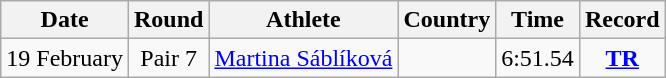<table class="wikitable" style="text-align:center">
<tr>
<th>Date</th>
<th>Round</th>
<th>Athlete</th>
<th>Country</th>
<th>Time</th>
<th>Record</th>
</tr>
<tr>
<td>19 February</td>
<td>Pair 7</td>
<td align="left"><a href='#'>Martina Sáblíková</a></td>
<td align="left"></td>
<td>6:51.54</td>
<td><strong><a href='#'>TR</a></strong></td>
</tr>
</table>
